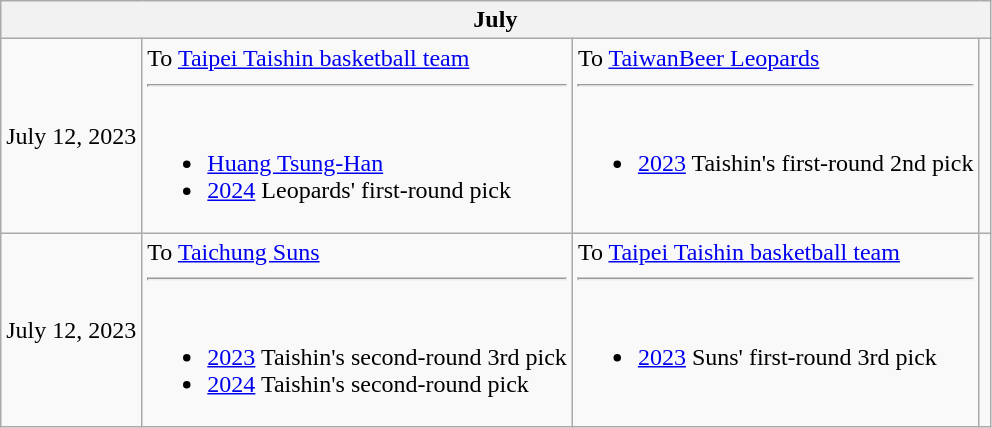<table class="wikitable" style="text-align:center">
<tr>
<th colspan=4>July</th>
</tr>
<tr>
<td>July 12, 2023</td>
<td align="left" valign="top">To <a href='#'>Taipei Taishin basketball team</a><hr><br><ul><li><a href='#'>Huang Tsung-Han</a></li><li><a href='#'>2024</a> Leopards' first-round pick</li></ul></td>
<td align="left" valign="top">To <a href='#'>TaiwanBeer Leopards</a><hr><br><ul><li><a href='#'>2023</a> Taishin's first-round 2nd pick</li></ul></td>
<td align="center"></td>
</tr>
<tr>
<td>July 12, 2023</td>
<td align="left" valign="top">To <a href='#'>Taichung Suns</a><hr><br><ul><li><a href='#'>2023</a> Taishin's second-round 3rd pick</li><li><a href='#'>2024</a> Taishin's second-round pick</li></ul></td>
<td align="left" valign="top">To <a href='#'>Taipei Taishin basketball team</a><hr><br><ul><li><a href='#'>2023</a> Suns' first-round 3rd pick</li></ul></td>
<td align="center"></td>
</tr>
</table>
